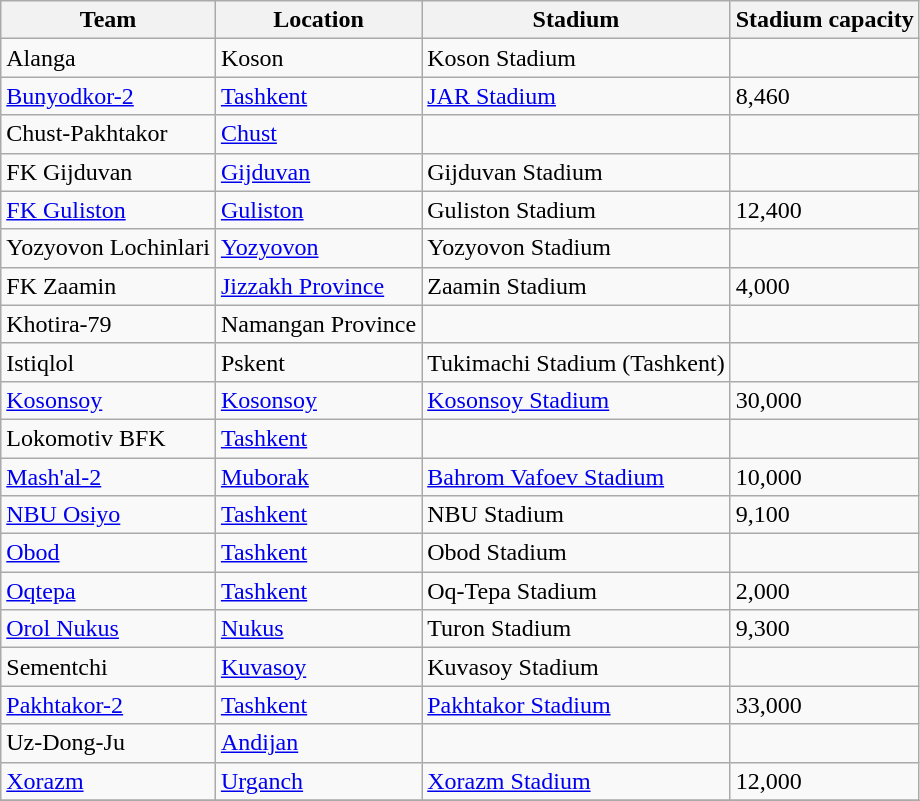<table class="wikitable sortable" style="text-align: left;">
<tr>
<th>Team</th>
<th>Location</th>
<th>Stadium</th>
<th>Stadium capacity</th>
</tr>
<tr>
<td>Alanga</td>
<td>Koson</td>
<td>Koson Stadium</td>
<td></td>
</tr>
<tr>
<td><a href='#'>Bunyodkor-2</a></td>
<td><a href='#'>Tashkent</a></td>
<td><a href='#'>JAR Stadium</a></td>
<td>8,460</td>
</tr>
<tr>
<td>Chust-Pakhtakor</td>
<td><a href='#'>Chust</a></td>
<td></td>
<td></td>
</tr>
<tr>
<td>FK Gijduvan</td>
<td><a href='#'>Gijduvan</a></td>
<td>Gijduvan Stadium</td>
<td></td>
</tr>
<tr>
<td><a href='#'>FK Guliston</a></td>
<td><a href='#'>Guliston</a></td>
<td>Guliston Stadium</td>
<td>12,400</td>
</tr>
<tr>
<td>Yozyovon Lochinlari</td>
<td><a href='#'>Yozyovon</a></td>
<td>Yozyovon Stadium</td>
<td></td>
</tr>
<tr>
<td>FK Zaamin</td>
<td><a href='#'>Jizzakh Province</a></td>
<td>Zaamin Stadium</td>
<td>4,000</td>
</tr>
<tr>
<td>Khotira-79</td>
<td>Namangan Province</td>
<td></td>
<td></td>
</tr>
<tr>
<td>Istiqlol</td>
<td>Pskent</td>
<td>Tukimachi Stadium (Tashkent)</td>
<td></td>
</tr>
<tr>
<td><a href='#'>Kosonsoy</a></td>
<td><a href='#'>Kosonsoy</a></td>
<td><a href='#'>Kosonsoy Stadium</a></td>
<td>30,000</td>
</tr>
<tr>
<td>Lokomotiv BFK</td>
<td><a href='#'>Tashkent</a></td>
<td></td>
<td></td>
</tr>
<tr>
<td><a href='#'>Mash'al-2</a></td>
<td><a href='#'>Muborak</a></td>
<td><a href='#'>Bahrom Vafoev Stadium</a></td>
<td>10,000</td>
</tr>
<tr>
<td><a href='#'>NBU Osiyo</a></td>
<td><a href='#'>Tashkent</a></td>
<td>NBU Stadium</td>
<td>9,100</td>
</tr>
<tr>
<td><a href='#'>Obod</a></td>
<td><a href='#'>Tashkent</a></td>
<td>Obod Stadium</td>
<td></td>
</tr>
<tr>
<td><a href='#'>Oqtepa</a></td>
<td><a href='#'>Tashkent</a></td>
<td>Oq-Tepa Stadium</td>
<td>2,000</td>
</tr>
<tr>
<td><a href='#'>Orol Nukus</a></td>
<td><a href='#'>Nukus</a></td>
<td>Turon Stadium</td>
<td>9,300</td>
</tr>
<tr>
<td>Sementchi</td>
<td><a href='#'>Kuvasoy</a></td>
<td>Kuvasoy Stadium</td>
<td></td>
</tr>
<tr>
<td><a href='#'>Pakhtakor-2</a></td>
<td><a href='#'>Tashkent</a></td>
<td><a href='#'>Pakhtakor Stadium</a></td>
<td>33,000</td>
</tr>
<tr>
<td>Uz-Dong-Ju</td>
<td><a href='#'>Andijan</a></td>
<td></td>
<td></td>
</tr>
<tr>
<td><a href='#'>Xorazm</a></td>
<td><a href='#'>Urganch</a></td>
<td><a href='#'>Xorazm Stadium</a></td>
<td>12,000</td>
</tr>
<tr>
</tr>
</table>
